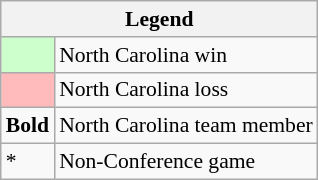<table class="wikitable" style="font-size:90%">
<tr>
<th colspan=2>Legend</th>
</tr>
<tr>
<td style="background:#ccffcc;"> </td>
<td>North Carolina win</td>
</tr>
<tr>
<td style="background:#ffbbbb;"> </td>
<td>North Carolina loss</td>
</tr>
<tr>
<td><strong>Bold</strong></td>
<td>North Carolina team member</td>
</tr>
<tr>
<td>*</td>
<td>Non-Conference game</td>
</tr>
</table>
